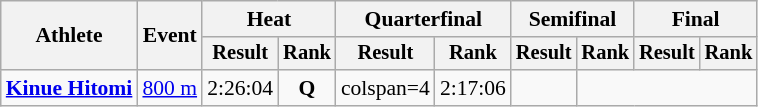<table class="wikitable" style="font-size:90%">
<tr>
<th rowspan="2">Athlete</th>
<th rowspan="2">Event</th>
<th colspan="2">Heat</th>
<th colspan="2">Quarterfinal</th>
<th colspan="2">Semifinal</th>
<th colspan="2">Final</th>
</tr>
<tr style="font-size:95%">
<th>Result</th>
<th>Rank</th>
<th>Result</th>
<th>Rank</th>
<th>Result</th>
<th>Rank</th>
<th>Result</th>
<th>Rank</th>
</tr>
<tr align=center>
<td align=left><strong><a href='#'>Kinue Hitomi</a></strong></td>
<td align=left rowspan=1><a href='#'>800 m</a></td>
<td>2:26:04</td>
<td><strong>Q</strong></td>
<td>colspan=4 </td>
<td>2:17:06</td>
<td></td>
</tr>
</table>
